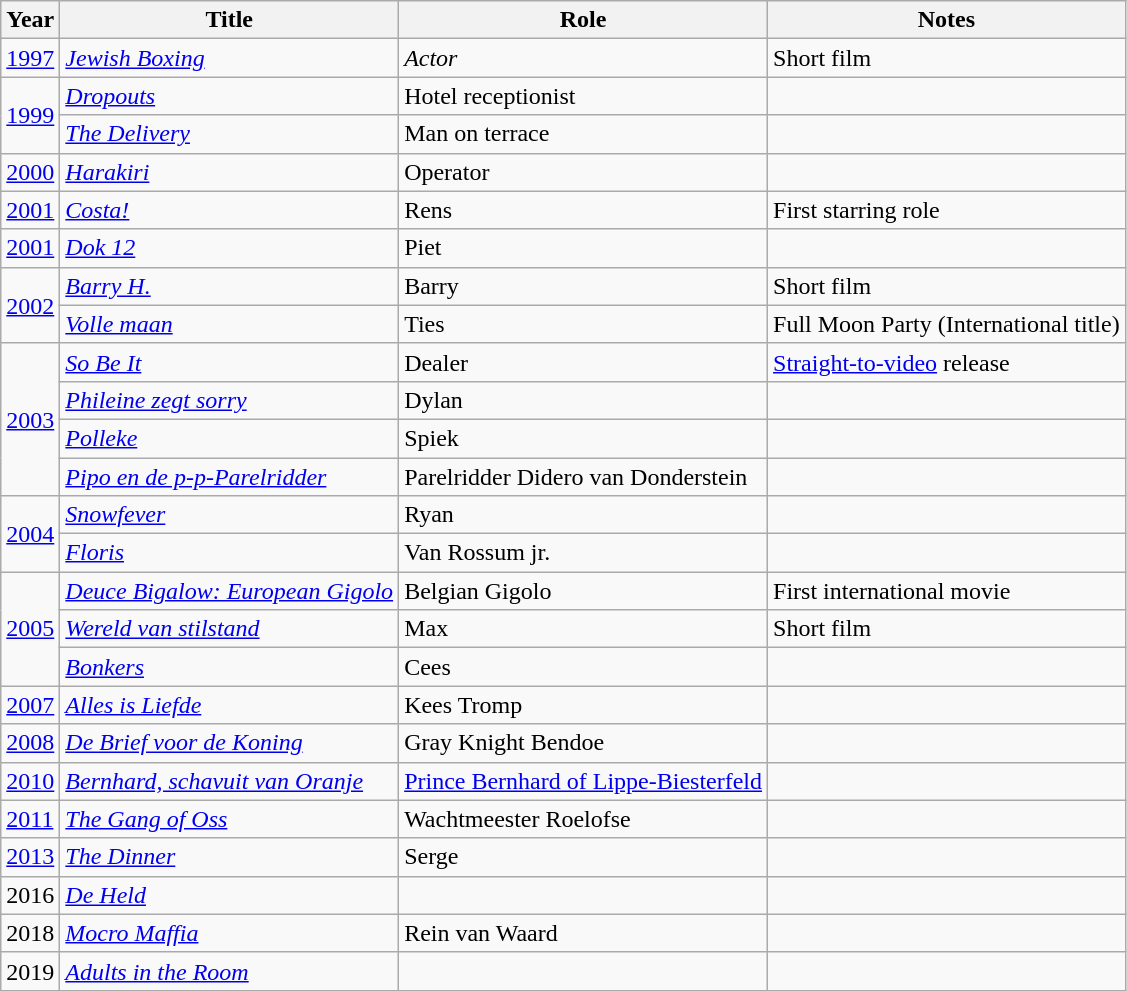<table class="wikitable">
<tr>
<th>Year</th>
<th>Title</th>
<th>Role</th>
<th>Notes</th>
</tr>
<tr>
<td><a href='#'>1997</a></td>
<td><em><a href='#'>Jewish Boxing</a></em></td>
<td><em>Actor</em></td>
<td>Short film</td>
</tr>
<tr>
<td rowspan="2"><a href='#'>1999</a></td>
<td><em><a href='#'>Dropouts</a></em></td>
<td>Hotel receptionist</td>
<td></td>
</tr>
<tr>
<td><em><a href='#'>The Delivery</a></em></td>
<td>Man on terrace</td>
<td></td>
</tr>
<tr>
<td><a href='#'>2000</a></td>
<td><em><a href='#'>Harakiri</a></em></td>
<td>Operator</td>
<td></td>
</tr>
<tr>
<td><a href='#'>2001</a></td>
<td><em><a href='#'>Costa!</a></em></td>
<td>Rens</td>
<td>First starring role</td>
</tr>
<tr>
<td><a href='#'>2001</a></td>
<td><em><a href='#'>Dok 12</a></em></td>
<td>Piet</td>
<td></td>
</tr>
<tr>
<td rowspan="2"><a href='#'>2002</a></td>
<td><em><a href='#'>Barry H.</a></em></td>
<td>Barry</td>
<td>Short film</td>
</tr>
<tr>
<td><em><a href='#'>Volle maan</a></em></td>
<td>Ties</td>
<td>Full Moon Party (International title)</td>
</tr>
<tr>
<td rowspan="4"><a href='#'>2003</a></td>
<td><em><a href='#'>So Be It</a></em></td>
<td>Dealer</td>
<td><a href='#'>Straight-to-video</a> release</td>
</tr>
<tr>
<td><em><a href='#'>Phileine zegt sorry</a></em></td>
<td>Dylan</td>
<td></td>
</tr>
<tr>
<td><em><a href='#'>Polleke</a></em></td>
<td>Spiek</td>
<td></td>
</tr>
<tr>
<td><em><a href='#'>Pipo en de p-p-Parelridder</a></em></td>
<td>Parelridder Didero van Donderstein</td>
<td></td>
</tr>
<tr>
<td rowspan="2"><a href='#'>2004</a></td>
<td><em><a href='#'>Snowfever</a></em></td>
<td>Ryan</td>
<td></td>
</tr>
<tr>
<td><em><a href='#'>Floris</a></em></td>
<td>Van Rossum jr.</td>
<td></td>
</tr>
<tr>
<td rowspan="3"><a href='#'>2005</a></td>
<td><em><a href='#'>Deuce Bigalow: European Gigolo</a></em></td>
<td>Belgian Gigolo</td>
<td>First international movie</td>
</tr>
<tr>
<td><em><a href='#'>Wereld van stilstand</a></em></td>
<td>Max</td>
<td>Short film</td>
</tr>
<tr>
<td><em><a href='#'>Bonkers</a></em></td>
<td>Cees</td>
<td></td>
</tr>
<tr>
<td><a href='#'>2007</a></td>
<td><em><a href='#'>Alles is Liefde</a></em></td>
<td>Kees Tromp</td>
<td></td>
</tr>
<tr>
<td><a href='#'>2008</a></td>
<td><em><a href='#'>De Brief voor de Koning</a></em></td>
<td>Gray Knight Bendoe</td>
<td></td>
</tr>
<tr>
<td><a href='#'>2010</a></td>
<td><em><a href='#'>Bernhard, schavuit van Oranje</a></em></td>
<td><a href='#'>Prince Bernhard of Lippe-Biesterfeld</a></td>
<td></td>
</tr>
<tr>
<td><a href='#'>2011</a></td>
<td><em><a href='#'>The Gang of Oss</a></em></td>
<td>Wachtmeester Roelofse</td>
<td></td>
</tr>
<tr>
<td><a href='#'>2013</a></td>
<td><em><a href='#'>The Dinner</a></em></td>
<td>Serge</td>
<td></td>
</tr>
<tr>
<td>2016</td>
<td><em><a href='#'>De Held</a></em></td>
<td></td>
<td></td>
</tr>
<tr>
<td>2018</td>
<td><em><a href='#'>Mocro Maffia</a></em></td>
<td>Rein van Waard</td>
<td></td>
</tr>
<tr>
<td>2019</td>
<td><em><a href='#'>Adults in the Room</a></em></td>
<td></td>
<td></td>
</tr>
</table>
